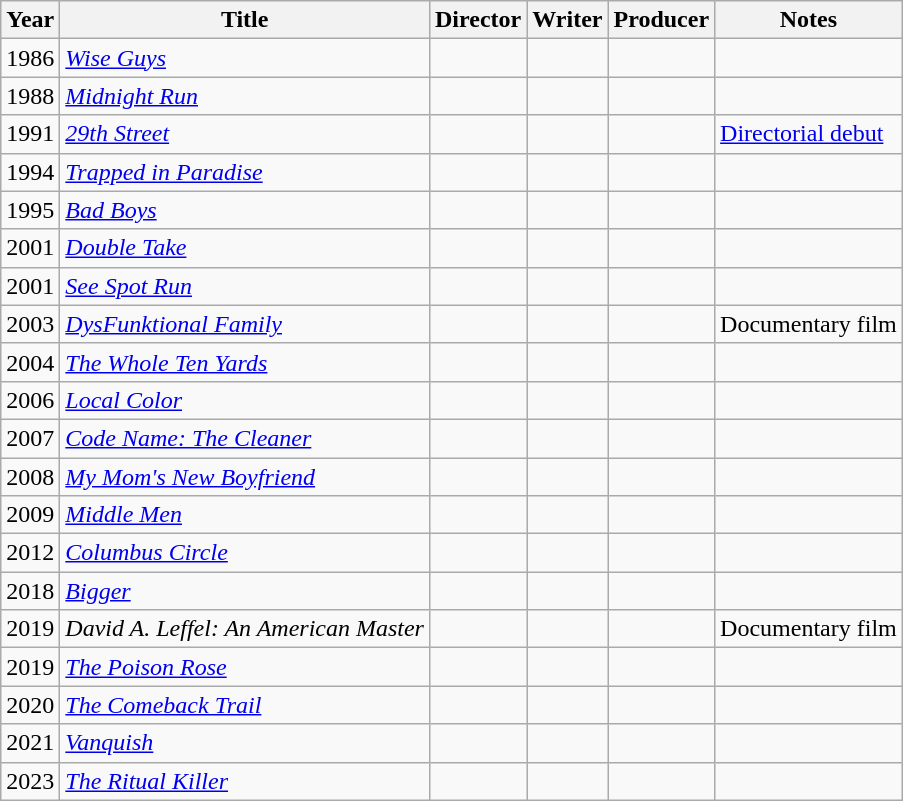<table class="wikitable sortable">
<tr>
<th>Year</th>
<th>Title</th>
<th>Director</th>
<th>Writer</th>
<th>Producer</th>
<th>Notes</th>
</tr>
<tr>
<td>1986</td>
<td><em><a href='#'>Wise Guys</a></em></td>
<td></td>
<td></td>
<td></td>
<td></td>
</tr>
<tr>
<td>1988</td>
<td><em><a href='#'>Midnight Run</a></em></td>
<td></td>
<td></td>
<td></td>
<td></td>
</tr>
<tr>
<td>1991</td>
<td><em><a href='#'>29th Street</a></em></td>
<td></td>
<td></td>
<td></td>
<td><a href='#'>Directorial debut</a></td>
</tr>
<tr>
<td>1994</td>
<td><em><a href='#'>Trapped in Paradise</a></em></td>
<td></td>
<td></td>
<td></td>
<td></td>
</tr>
<tr>
<td>1995</td>
<td><em><a href='#'>Bad Boys</a></em></td>
<td></td>
<td></td>
<td></td>
<td></td>
</tr>
<tr>
<td>2001</td>
<td><em><a href='#'>Double Take</a></em></td>
<td></td>
<td></td>
<td></td>
<td></td>
</tr>
<tr>
<td>2001</td>
<td><em><a href='#'>See Spot Run</a></em></td>
<td></td>
<td></td>
<td></td>
<td></td>
</tr>
<tr>
<td>2003</td>
<td><em><a href='#'>DysFunktional Family</a></em></td>
<td></td>
<td></td>
<td></td>
<td>Documentary film</td>
</tr>
<tr>
<td>2004</td>
<td><em><a href='#'>The Whole Ten Yards</a></em></td>
<td></td>
<td></td>
<td></td>
<td></td>
</tr>
<tr>
<td>2006</td>
<td><em><a href='#'>Local Color</a></em></td>
<td></td>
<td></td>
<td></td>
<td></td>
</tr>
<tr>
<td>2007</td>
<td><em><a href='#'>Code Name: The Cleaner</a></em></td>
<td></td>
<td></td>
<td></td>
<td></td>
</tr>
<tr>
<td>2008</td>
<td><em><a href='#'>My Mom's New Boyfriend</a></em></td>
<td></td>
<td></td>
<td></td>
<td></td>
</tr>
<tr>
<td>2009</td>
<td><em><a href='#'>Middle Men</a></em></td>
<td></td>
<td></td>
<td></td>
<td></td>
</tr>
<tr>
<td>2012</td>
<td><em><a href='#'>Columbus Circle</a></em></td>
<td></td>
<td></td>
<td></td>
<td></td>
</tr>
<tr>
<td>2018</td>
<td><em><a href='#'>Bigger</a></em></td>
<td></td>
<td></td>
<td></td>
<td></td>
</tr>
<tr>
<td>2019</td>
<td><em>David A. Leffel: An American Master</em></td>
<td></td>
<td></td>
<td></td>
<td>Documentary film</td>
</tr>
<tr>
<td>2019</td>
<td><em><a href='#'>The Poison Rose</a></em></td>
<td></td>
<td></td>
<td></td>
<td></td>
</tr>
<tr>
<td>2020</td>
<td><em><a href='#'>The Comeback Trail</a></em></td>
<td></td>
<td></td>
<td></td>
<td></td>
</tr>
<tr>
<td>2021</td>
<td><em><a href='#'>Vanquish</a></em></td>
<td></td>
<td></td>
<td></td>
<td></td>
</tr>
<tr>
<td>2023</td>
<td><em><a href='#'>The Ritual Killer</a></em></td>
<td></td>
<td></td>
<td></td>
<td></td>
</tr>
</table>
